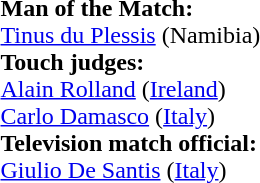<table width=100%>
<tr>
<td><br><strong>Man of the Match:</strong>
<br><a href='#'>Tinus du Plessis</a> (Namibia)<br><strong>Touch judges:</strong>
<br><a href='#'>Alain Rolland</a> (<a href='#'>Ireland</a>)
<br><a href='#'>Carlo Damasco</a> (<a href='#'>Italy</a>)
<br><strong>Television match official:</strong>
<br><a href='#'>Giulio De Santis</a> (<a href='#'>Italy</a>)</td>
</tr>
</table>
